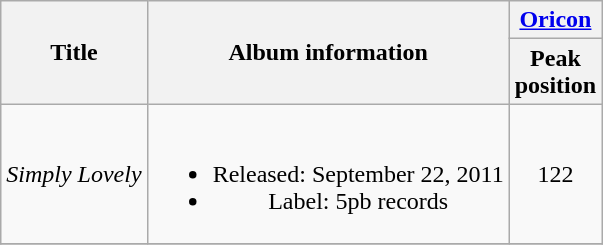<table class="wikitable plainrowheaders" style="text-align:center">
<tr>
<th rowspan=2; style=>Title</th>
<th rowspan=2;>Album information</th>
<th colspan=1; style=><a href='#'>Oricon</a></th>
</tr>
<tr>
<th style=>Peak<br>position</th>
</tr>
<tr>
<td align=left><em>Simply Lovely</em></td>
<td><br><ul><li>Released: September 22, 2011</li><li>Label: 5pb records</li></ul></td>
<td>122</td>
</tr>
<tr>
</tr>
</table>
